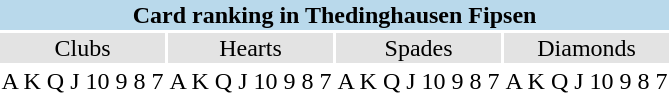<table style="wikitable" style="float: middle; background: #c0c0c0; margin-left: 1em; border-spacing: 1px;">
<tr align="center">
<td style="background: #B9D9EB;" colspan="4"><strong>Card ranking in Thedinghausen Fipsen</strong></td>
</tr>
<tr align="center">
<td style="background: #e3e3e3;">Clubs</td>
<td style="background: #e3e3e3;">Hearts</td>
<td style="background: #e3e3e3;">Spades</td>
<td style="background: #e3e3e3;">Diamonds</td>
</tr>
<tr align="center">
<td style="background: #ffffff;">A K  Q J 10 9 8 7</td>
<td style="background: #ffffff;">A K Q J 10 9 8 7</td>
<td style="background: #ffffff;">A K Q J 10 9 8 7</td>
<td style="background: #ffffff;">A K Q J 10 9 8 7</td>
</tr>
</table>
